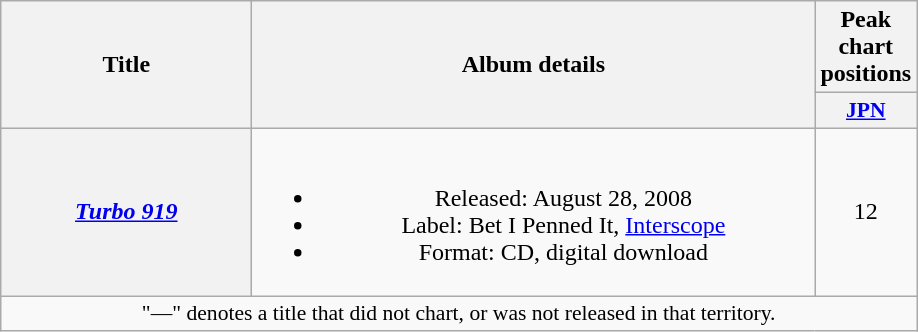<table class="wikitable plainrowheaders" style="text-align:center;">
<tr>
<th scope="col" rowspan="2" style="width:10em;">Title</th>
<th scope="col" rowspan="2" style="width:23em;">Album details</th>
<th scope="col" colspan="1">Peak chart positions</th>
</tr>
<tr>
<th scope="col" style="width:2.2em;font-size:90%;"><a href='#'>JPN</a></th>
</tr>
<tr>
<th scope="row"><em><a href='#'>Turbo 919</a></em></th>
<td><br><ul><li>Released: August 28, 2008</li><li>Label: Bet I Penned It, <a href='#'>Interscope</a></li><li>Format: CD, digital download</li></ul></td>
<td>12</td>
</tr>
<tr>
<td colspan="3" style="font-size:90%">"—" denotes a title that did not chart, or was not released in that territory.</td>
</tr>
</table>
